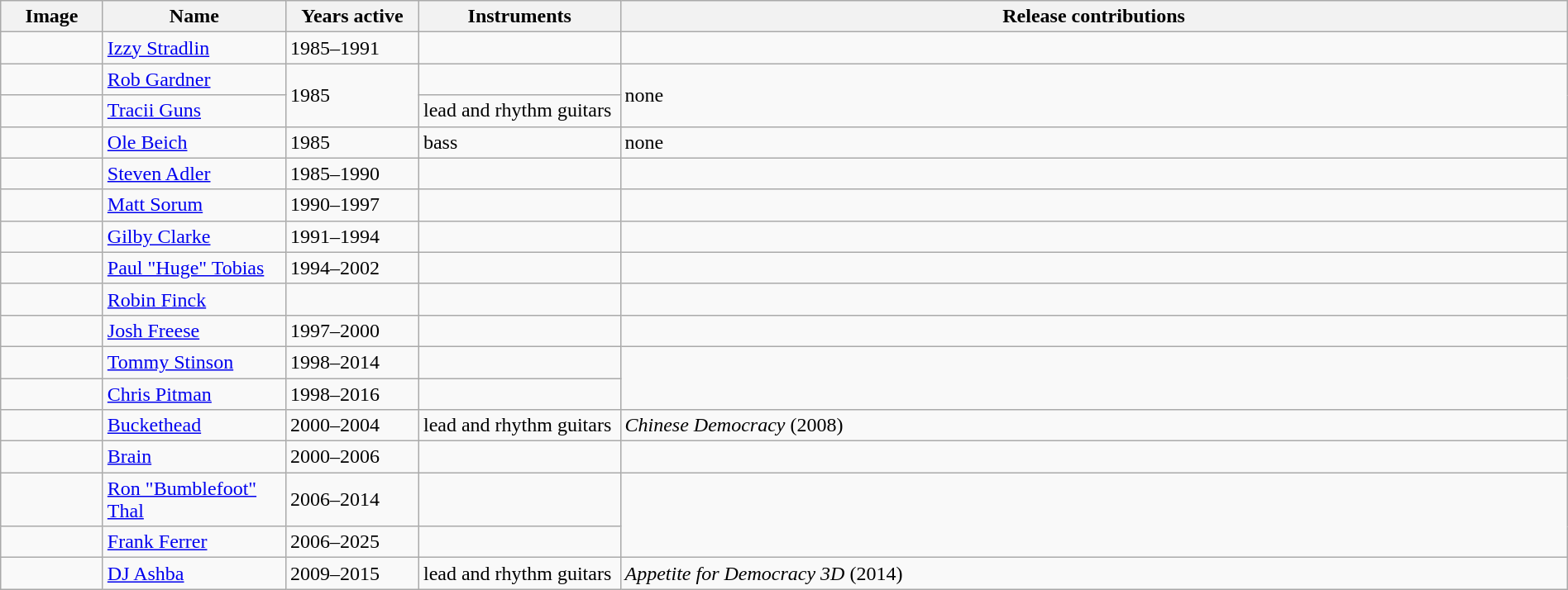<table class="wikitable" border="1" width=100%>
<tr>
<th width="75">Image</th>
<th width="140">Name</th>
<th width="100">Years active</th>
<th width="155">Instruments</th>
<th>Release contributions</th>
</tr>
<tr>
<td></td>
<td><a href='#'>Izzy Stradlin</a> </td>
<td>1985–1991</td>
<td></td>
<td></td>
</tr>
<tr>
<td></td>
<td><a href='#'>Rob Gardner</a></td>
<td rowspan="2">1985</td>
<td></td>
<td rowspan="2">none</td>
</tr>
<tr>
<td></td>
<td><a href='#'>Tracii Guns</a> </td>
<td>lead and rhythm guitars</td>
</tr>
<tr>
<td></td>
<td><a href='#'>Ole Beich</a></td>
<td>1985 </td>
<td>bass</td>
<td>none</td>
</tr>
<tr>
<td></td>
<td><a href='#'>Steven Adler</a> </td>
<td>1985–1990</td>
<td></td>
<td></td>
</tr>
<tr>
<td></td>
<td><a href='#'>Matt Sorum</a></td>
<td>1990–1997</td>
<td></td>
<td></td>
</tr>
<tr>
<td></td>
<td><a href='#'>Gilby Clarke</a></td>
<td>1991–1994</td>
<td></td>
<td></td>
</tr>
<tr>
<td></td>
<td><a href='#'>Paul "Huge" Tobias</a></td>
<td>1994–2002</td>
<td></td>
<td></td>
</tr>
<tr>
<td></td>
<td><a href='#'>Robin Finck</a> </td>
<td></td>
<td></td>
<td></td>
</tr>
<tr>
<td></td>
<td><a href='#'>Josh Freese</a></td>
<td>1997–2000</td>
<td></td>
<td></td>
</tr>
<tr>
<td></td>
<td><a href='#'>Tommy Stinson</a></td>
<td>1998–2014</td>
<td></td>
<td rowspan="2"></td>
</tr>
<tr>
<td></td>
<td><a href='#'>Chris Pitman</a></td>
<td>1998–2016</td>
<td></td>
</tr>
<tr>
<td></td>
<td><a href='#'>Buckethead</a> </td>
<td>2000–2004</td>
<td>lead and rhythm guitars</td>
<td rowspan=1><em>Chinese Democracy</em> (2008)</td>
</tr>
<tr>
<td></td>
<td><a href='#'>Brain</a> </td>
<td>2000–2006</td>
<td></td>
<td></td>
</tr>
<tr>
<td></td>
<td><a href='#'>Ron "Bumblefoot" Thal</a> </td>
<td>2006–2014</td>
<td></td>
<td rowspan="2"></td>
</tr>
<tr>
<td></td>
<td><a href='#'>Frank Ferrer</a></td>
<td>2006–2025</td>
<td></td>
</tr>
<tr>
<td></td>
<td><a href='#'>DJ Ashba</a> </td>
<td>2009–2015</td>
<td>lead and rhythm guitars</td>
<td><em>Appetite for Democracy 3D</em> (2014)</td>
</tr>
</table>
